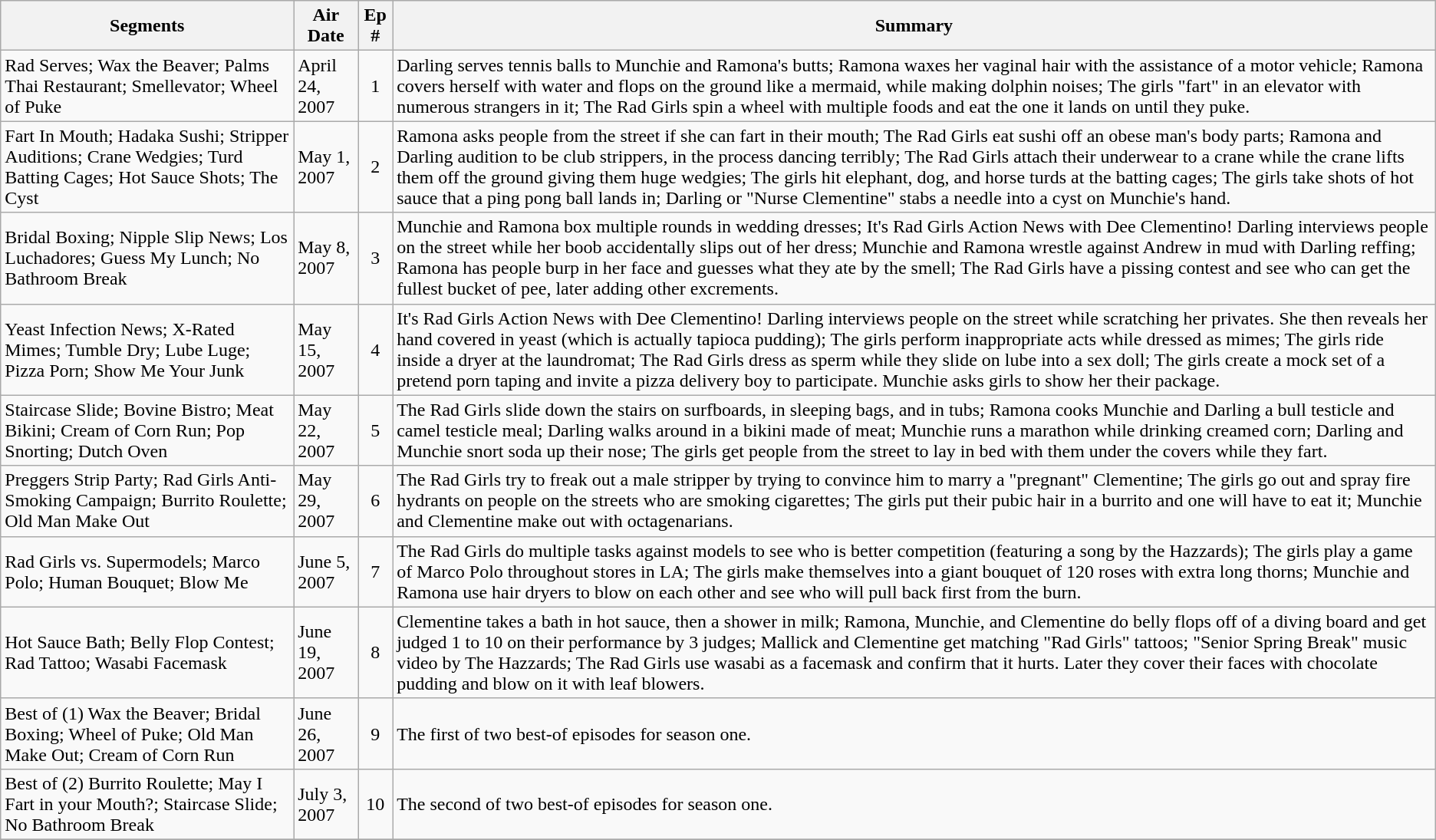<table class="wikitable">
<tr>
<th>Segments</th>
<th>Air Date</th>
<th>Ep #</th>
<th>Summary</th>
</tr>
<tr>
<td>Rad Serves; Wax the Beaver; Palms Thai Restaurant; Smellevator; Wheel of Puke</td>
<td>April 24, 2007</td>
<td align="center">1</td>
<td>Darling serves tennis balls to Munchie and Ramona's butts; Ramona waxes her vaginal hair with the assistance of a motor vehicle; Ramona covers herself with water and flops on the ground like a mermaid, while making dolphin noises; The girls "fart" in an elevator with numerous strangers in it; The Rad Girls spin a wheel with multiple foods and eat the one it lands on until they puke.</td>
</tr>
<tr>
<td>Fart In Mouth; Hadaka Sushi; Stripper Auditions; Crane Wedgies; Turd Batting Cages; Hot Sauce Shots; The Cyst</td>
<td>May 1, 2007</td>
<td align="center">2</td>
<td>Ramona asks people from the street if she can fart in their mouth; The Rad Girls eat sushi off an obese man's body parts; Ramona and Darling audition to be club strippers, in the process dancing terribly; The Rad Girls attach their underwear to a crane while the crane lifts them off the ground giving them huge wedgies; The girls hit elephant, dog, and horse turds at the batting cages; The girls take shots of hot sauce that a ping pong ball lands in; Darling or "Nurse Clementine" stabs a needle into a cyst on Munchie's hand.</td>
</tr>
<tr>
<td>Bridal Boxing; Nipple Slip News; Los Luchadores; Guess My Lunch; No Bathroom Break</td>
<td>May 8, 2007</td>
<td align="center">3</td>
<td>Munchie and Ramona box multiple rounds in wedding dresses; It's Rad Girls Action News with Dee Clementino! Darling interviews people on the street while her boob accidentally slips out of her dress; Munchie and Ramona wrestle against Andrew in mud with Darling reffing; Ramona has people burp in her face and guesses what they ate by the smell; The Rad Girls have a pissing contest and see who can get the fullest bucket of pee, later adding other excrements.</td>
</tr>
<tr>
<td>Yeast Infection News; X-Rated Mimes; Tumble Dry; Lube Luge; Pizza Porn; Show Me Your Junk</td>
<td>May 15, 2007</td>
<td align="center">4</td>
<td>It's Rad Girls Action News with Dee Clementino! Darling interviews people on the street while scratching her privates.  She then reveals her hand covered in yeast (which is actually tapioca pudding); The girls perform inappropriate acts while dressed as mimes; The girls ride inside a dryer at the laundromat; The Rad Girls dress as sperm while they slide on lube into a sex doll; The girls create a mock set of a pretend porn taping and invite a pizza delivery boy to participate. Munchie asks girls to show her their package.</td>
</tr>
<tr>
<td>Staircase Slide; Bovine Bistro; Meat Bikini; Cream of Corn Run; Pop Snorting; Dutch Oven</td>
<td>May 22, 2007</td>
<td align="center">5</td>
<td>The Rad Girls slide down the stairs on surfboards, in sleeping bags, and in tubs; Ramona cooks Munchie and Darling a bull testicle and camel testicle meal; Darling walks around in a bikini made of meat; Munchie runs a marathon while drinking creamed corn; Darling and Munchie snort soda up their nose; The girls get people from the street to lay in bed with them under the covers while they fart.</td>
</tr>
<tr>
<td>Preggers Strip Party; Rad Girls Anti-Smoking Campaign; Burrito Roulette; Old Man Make Out</td>
<td>May 29, 2007</td>
<td align="center">6</td>
<td>The Rad Girls try to freak out a male stripper by trying to convince him to marry a "pregnant" Clementine; The girls go out and spray fire hydrants on people on the streets who are smoking cigarettes; The girls put their pubic hair in a burrito and one will have to eat it; Munchie and Clementine make out with octagenarians.</td>
</tr>
<tr>
<td>Rad Girls vs. Supermodels; Marco Polo; Human Bouquet; Blow Me</td>
<td>June 5, 2007</td>
<td align="center">7</td>
<td>The Rad Girls do multiple tasks against models to see who is better competition (featuring a song by the Hazzards); The girls play a game of Marco Polo throughout  stores in LA; The girls make themselves into a giant bouquet of 120 roses with extra long thorns; Munchie and Ramona use hair dryers to blow on each other and see who will pull back first from the burn.</td>
</tr>
<tr>
<td>Hot Sauce Bath; Belly Flop Contest; Rad Tattoo; Wasabi Facemask</td>
<td>June 19, 2007</td>
<td align="center">8</td>
<td>Clementine takes a bath in hot sauce, then a shower in milk; Ramona, Munchie, and Clementine do belly flops off of a diving board and get judged 1 to 10 on their performance by 3 judges; Mallick and Clementine get matching "Rad Girls" tattoos; "Senior Spring Break" music video by The Hazzards; The Rad Girls use wasabi as a facemask and confirm that it hurts. Later they cover their faces with chocolate pudding and blow on it with leaf blowers.</td>
</tr>
<tr>
<td>Best of (1) Wax the Beaver; Bridal Boxing; Wheel of Puke; Old Man Make Out; Cream of Corn Run</td>
<td>June 26, 2007</td>
<td align="center">9</td>
<td>The first of two best-of episodes for season one.</td>
</tr>
<tr>
<td>Best of (2) Burrito Roulette; May I Fart in your Mouth?; Staircase Slide; No Bathroom Break</td>
<td>July 3, 2007</td>
<td align="center">10</td>
<td>The second of two best-of episodes for season one.</td>
</tr>
<tr>
</tr>
</table>
